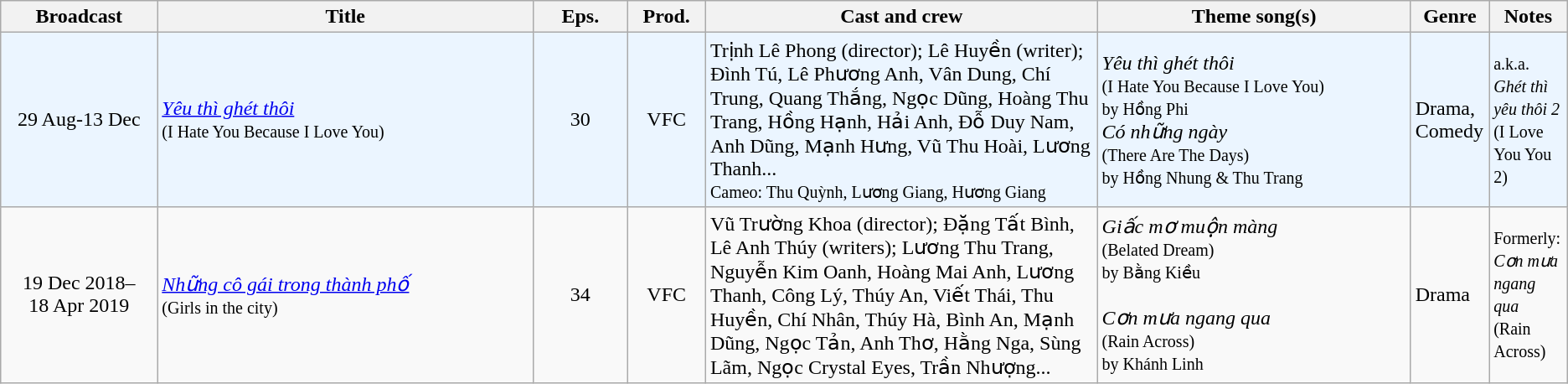<table class="wikitable sortable">
<tr>
<th style="width:10%;">Broadcast</th>
<th style="width:24%;">Title</th>
<th style="width:6%;">Eps.</th>
<th style="width:5%;">Prod.</th>
<th style="width:25%;">Cast and crew</th>
<th style="width:20%;">Theme song(s)</th>
<th style="width:5%;">Genre</th>
<th style="width:5%;">Notes</th>
</tr>
<tr ---- bgcolor="#ebf5ff">
<td style="text-align:center;">29 Aug-13 Dec <br></td>
<td><em><a href='#'>Yêu thì ghét thôi</a></em> <br><small>(I Hate You Because I Love You)</small></td>
<td style="text-align:center;">30</td>
<td style="text-align:center;">VFC</td>
<td>Trịnh Lê Phong (director); Lê Huyền (writer); Đình Tú, Lê Phương Anh, Vân Dung, Chí Trung, Quang Thắng, Ngọc Dũng, Hoàng Thu Trang, Hồng Hạnh, Hải Anh, Đỗ Duy Nam, Anh Dũng, Mạnh Hưng, Vũ Thu Hoài, Lương Thanh...<br><small>Cameo: Thu Quỳnh, Lương Giang, Hương Giang</small></td>
<td><em>Yêu thì ghét thôi</em> <br><small>(I Hate You Because I Love You)</small><br><small>by Hồng Phi</small><br><em>Có những ngày</em> <br><small>(There Are The Days)</small><br><small>by Hồng Nhung & Thu Trang</small></td>
<td>Drama, Comedy</td>
<td><small>a.k.a. <em>Ghét thì yêu thôi 2</em><br>(I Love You  You 2)</small></td>
</tr>
<tr>
<td style="text-align:center;">19 Dec 2018–<br>18 Apr 2019 <br></td>
<td><em><a href='#'>Những cô gái trong thành phố</a></em> <br><small>(Girls in the city)</small></td>
<td style="text-align:center;">34</td>
<td style="text-align:center;">VFC</td>
<td>Vũ Trường Khoa (director); Đặng Tất Bình, Lê Anh Thúy (writers); Lương Thu Trang, Nguyễn Kim Oanh, Hoàng Mai Anh, Lương Thanh, Công Lý, Thúy An, Viết Thái, Thu Huyền, Chí Nhân, Thúy Hà, Bình An, Mạnh Dũng, Ngọc Tản, Anh Thơ, Hằng Nga, Sùng Lãm, Ngọc Crystal Eyes, Trần Nhượng...</td>
<td><em>Giấc mơ muộn màng</em> <br><small>(Belated Dream)</small><br><small>by Bằng Kiều</small><br><br><em>Cơn mưa ngang qua</em> <br><small>(Rain Across)</small><br><small>by Khánh Linh</small><br></td>
<td>Drama</td>
<td><small>Formerly: <em>Cơn mưa ngang qua</em><br>(Rain Across)</small></td>
</tr>
</table>
